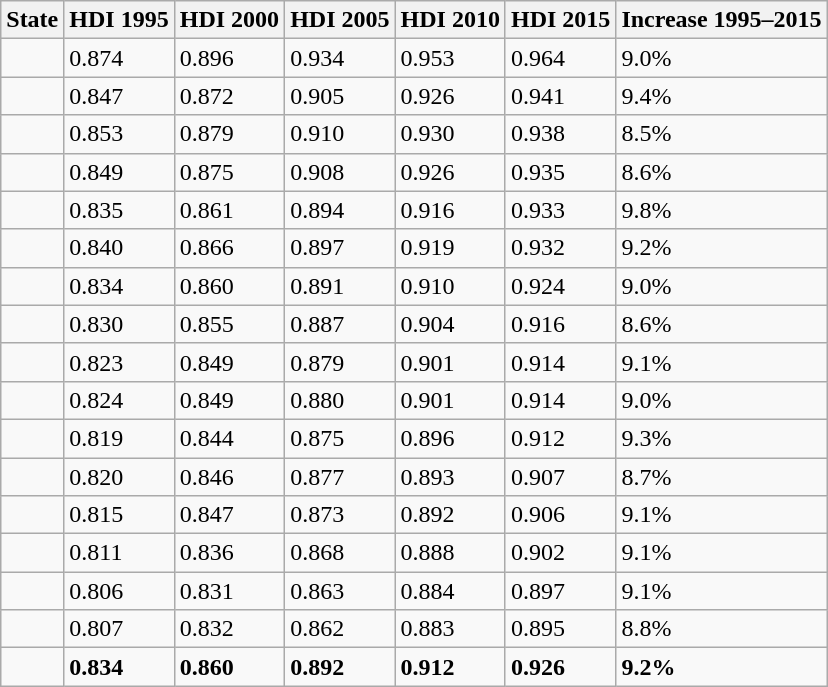<table class="wikitable sortable">
<tr>
<th>State</th>
<th>HDI 1995</th>
<th>HDI 2000</th>
<th>HDI 2005</th>
<th>HDI 2010</th>
<th>HDI 2015</th>
<th>Increase 1995–2015</th>
</tr>
<tr>
<td></td>
<td>0.874</td>
<td>0.896</td>
<td>0.934</td>
<td>0.953</td>
<td>0.964</td>
<td> 9.0%</td>
</tr>
<tr>
<td></td>
<td>0.847</td>
<td>0.872</td>
<td>0.905</td>
<td>0.926</td>
<td>0.941</td>
<td> 9.4%</td>
</tr>
<tr>
<td></td>
<td>0.853</td>
<td>0.879</td>
<td>0.910</td>
<td>0.930</td>
<td>0.938</td>
<td> 8.5%</td>
</tr>
<tr>
<td></td>
<td>0.849</td>
<td>0.875</td>
<td>0.908</td>
<td>0.926</td>
<td>0.935</td>
<td> 8.6%</td>
</tr>
<tr>
<td></td>
<td>0.835</td>
<td>0.861</td>
<td>0.894</td>
<td>0.916</td>
<td>0.933</td>
<td> 9.8%</td>
</tr>
<tr>
<td></td>
<td>0.840</td>
<td>0.866</td>
<td>0.897</td>
<td>0.919</td>
<td>0.932</td>
<td> 9.2%</td>
</tr>
<tr>
<td></td>
<td>0.834</td>
<td>0.860</td>
<td>0.891</td>
<td>0.910</td>
<td>0.924</td>
<td> 9.0%</td>
</tr>
<tr>
<td></td>
<td>0.830</td>
<td>0.855</td>
<td>0.887</td>
<td>0.904</td>
<td>0.916</td>
<td> 8.6%</td>
</tr>
<tr>
<td></td>
<td>0.823</td>
<td>0.849</td>
<td>0.879</td>
<td>0.901</td>
<td>0.914</td>
<td> 9.1%</td>
</tr>
<tr>
<td></td>
<td>0.824</td>
<td>0.849</td>
<td>0.880</td>
<td>0.901</td>
<td>0.914</td>
<td> 9.0%</td>
</tr>
<tr>
<td></td>
<td>0.819</td>
<td>0.844</td>
<td>0.875</td>
<td>0.896</td>
<td>0.912</td>
<td> 9.3%</td>
</tr>
<tr>
<td></td>
<td>0.820</td>
<td>0.846</td>
<td>0.877</td>
<td>0.893</td>
<td>0.907</td>
<td> 8.7%</td>
</tr>
<tr>
<td></td>
<td>0.815</td>
<td>0.847</td>
<td>0.873</td>
<td>0.892</td>
<td>0.906</td>
<td> 9.1%</td>
</tr>
<tr>
<td></td>
<td>0.811</td>
<td>0.836</td>
<td>0.868</td>
<td>0.888</td>
<td>0.902</td>
<td> 9.1%</td>
</tr>
<tr>
<td></td>
<td>0.806</td>
<td>0.831</td>
<td>0.863</td>
<td>0.884</td>
<td>0.897</td>
<td> 9.1%</td>
</tr>
<tr>
<td></td>
<td>0.807</td>
<td>0.832</td>
<td>0.862</td>
<td>0.883</td>
<td>0.895</td>
<td> 8.8%</td>
</tr>
<tr>
<td style="font-weight:bold;"></td>
<td style="font-weight:bold;">0.834</td>
<td style="font-weight:bold;">0.860</td>
<td style="font-weight:bold;">0.892</td>
<td style="font-weight:bold;">0.912</td>
<td style="font-weight:bold;">0.926</td>
<td style="font-weight:bold;"> 9.2%</td>
</tr>
</table>
